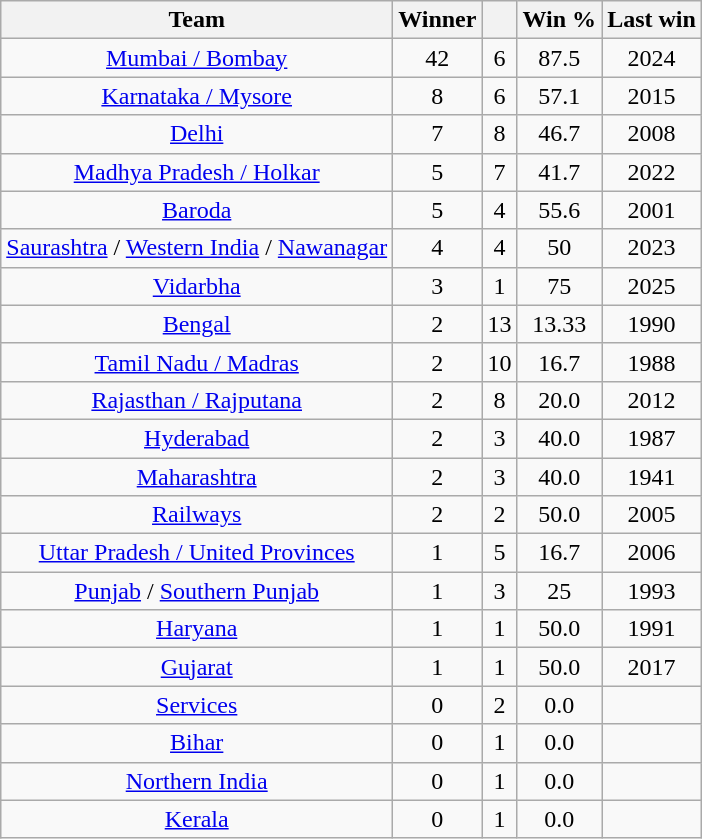<table class="sortable wikitable" style="text-align:center;">
<tr>
<th>Team</th>
<th>Winner</th>
<th></th>
<th>Win %</th>
<th>Last win</th>
</tr>
<tr>
<td><a href='#'>Mumbai / Bombay</a></td>
<td>42</td>
<td>6</td>
<td>87.5</td>
<td>2024</td>
</tr>
<tr>
<td><a href='#'>Karnataka / Mysore</a></td>
<td>8</td>
<td>6</td>
<td>57.1</td>
<td>2015</td>
</tr>
<tr>
<td><a href='#'>Delhi</a></td>
<td>7</td>
<td>8</td>
<td>46.7</td>
<td>2008</td>
</tr>
<tr>
<td><a href='#'> Madhya Pradesh / Holkar</a></td>
<td>5</td>
<td>7</td>
<td>41.7</td>
<td>2022</td>
</tr>
<tr>
<td><a href='#'>Baroda</a></td>
<td>5</td>
<td>4</td>
<td>55.6</td>
<td>2001</td>
</tr>
<tr>
<td><a href='#'>Saurashtra</a> / <a href='#'>Western India</a> / <a href='#'>Nawanagar</a></td>
<td>4</td>
<td>4</td>
<td>50</td>
<td>2023</td>
</tr>
<tr>
<td><a href='#'>Vidarbha</a></td>
<td>3</td>
<td>1</td>
<td>75</td>
<td>2025</td>
</tr>
<tr>
<td><a href='#'>Bengal</a></td>
<td>2</td>
<td>13</td>
<td>13.33</td>
<td>1990</td>
</tr>
<tr>
<td><a href='#'>Tamil Nadu / Madras</a></td>
<td>2</td>
<td>10</td>
<td>16.7</td>
<td>1988</td>
</tr>
<tr>
<td><a href='#'>Rajasthan / Rajputana</a></td>
<td>2</td>
<td>8</td>
<td>20.0</td>
<td>2012</td>
</tr>
<tr>
<td><a href='#'>Hyderabad</a></td>
<td>2</td>
<td>3</td>
<td>40.0</td>
<td>1987</td>
</tr>
<tr>
<td><a href='#'>Maharashtra</a></td>
<td>2</td>
<td>3</td>
<td>40.0</td>
<td>1941</td>
</tr>
<tr>
<td><a href='#'>Railways</a></td>
<td>2</td>
<td>2</td>
<td>50.0</td>
<td>2005</td>
</tr>
<tr>
<td><a href='#'>Uttar Pradesh / United Provinces</a></td>
<td>1</td>
<td>5</td>
<td>16.7</td>
<td>2006</td>
</tr>
<tr>
<td><a href='#'>Punjab</a> / <a href='#'>Southern Punjab</a></td>
<td>1</td>
<td>3</td>
<td>25</td>
<td>1993</td>
</tr>
<tr>
<td><a href='#'>Haryana</a></td>
<td>1</td>
<td>1</td>
<td>50.0</td>
<td>1991</td>
</tr>
<tr>
<td><a href='#'>Gujarat</a></td>
<td>1</td>
<td>1</td>
<td>50.0</td>
<td>2017</td>
</tr>
<tr>
<td><a href='#'>Services</a></td>
<td>0</td>
<td>2</td>
<td>0.0</td>
<td></td>
</tr>
<tr>
<td><a href='#'>Bihar</a></td>
<td>0</td>
<td>1</td>
<td>0.0</td>
<td></td>
</tr>
<tr>
<td><a href='#'>Northern India</a></td>
<td>0</td>
<td>1</td>
<td>0.0</td>
<td></td>
</tr>
<tr>
<td><a href='#'>Kerala</a></td>
<td>0</td>
<td>1</td>
<td>0.0</td>
<td></td>
</tr>
</table>
